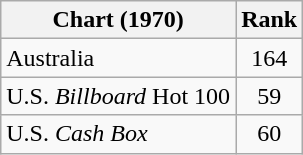<table class="wikitable sortable">
<tr>
<th align="left">Chart (1970)</th>
<th style="text-align:center;">Rank</th>
</tr>
<tr>
<td>Australia</td>
<td style="text-align:center;">164</td>
</tr>
<tr>
<td>U.S. <em>Billboard</em> Hot 100</td>
<td style="text-align:center;">59</td>
</tr>
<tr>
<td>U.S. <em>Cash Box</em></td>
<td style="text-align:center;">60</td>
</tr>
</table>
